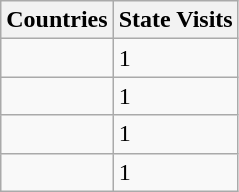<table class="sortable wikitable">
<tr>
<th>Countries</th>
<th>State Visits</th>
</tr>
<tr>
<td></td>
<td>1</td>
</tr>
<tr>
<td></td>
<td>1</td>
</tr>
<tr>
<td></td>
<td>1</td>
</tr>
<tr>
<td></td>
<td>1</td>
</tr>
</table>
